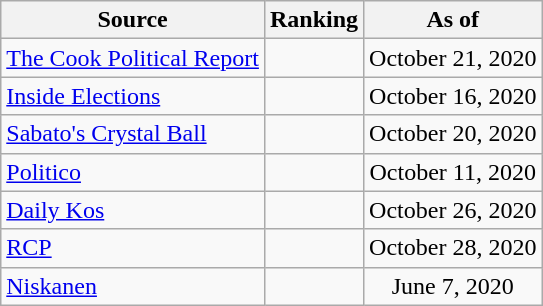<table class="wikitable" style="text-align:center">
<tr>
<th>Source</th>
<th>Ranking</th>
<th>As of</th>
</tr>
<tr>
<td align=left><a href='#'>The Cook Political Report</a></td>
<td></td>
<td>October 21, 2020</td>
</tr>
<tr>
<td align=left><a href='#'>Inside Elections</a></td>
<td></td>
<td>October 16, 2020</td>
</tr>
<tr>
<td align=left><a href='#'>Sabato's Crystal Ball</a></td>
<td></td>
<td>October 20, 2020</td>
</tr>
<tr>
<td align="left"><a href='#'>Politico</a></td>
<td></td>
<td>October 11, 2020</td>
</tr>
<tr>
<td align="left"><a href='#'>Daily Kos</a></td>
<td></td>
<td>October 26, 2020</td>
</tr>
<tr>
<td align="left"><a href='#'>RCP</a></td>
<td></td>
<td>October 28, 2020</td>
</tr>
<tr>
<td align="left"><a href='#'>Niskanen</a></td>
<td></td>
<td>June 7, 2020</td>
</tr>
</table>
